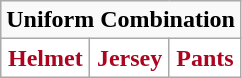<table class="wikitable">
<tr>
<td align="center" Colspan="3"><strong>Uniform Combination</strong></td>
</tr>
<tr align="center">
<td style="background:white; color:#AB0520"><strong>Helmet</strong></td>
<td style="background:white; color:#AB0520"><strong>Jersey</strong></td>
<td style="background:white; color:#AB0520"><strong>Pants</strong></td>
</tr>
</table>
